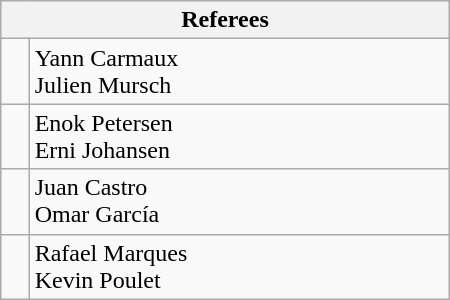<table class="wikitable" style="width: 300px;">
<tr>
<th colspan="2">Referees</th>
</tr>
<tr>
<td></td>
<td>Yann Carmaux<br>Julien Mursch</td>
</tr>
<tr>
<td></td>
<td>Enok Petersen<br>Erni Johansen</td>
</tr>
<tr>
<td></td>
<td>Juan Castro<br>Omar García</td>
</tr>
<tr>
<td></td>
<td>Rafael Marques<br>Kevin Poulet</td>
</tr>
</table>
